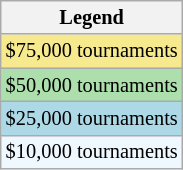<table class="wikitable" style="font-size:85%;">
<tr>
<th>Legend</th>
</tr>
<tr style="background:#f7e98e;">
<td>$75,000 tournaments</td>
</tr>
<tr style="background:#addfad;">
<td>$50,000 tournaments</td>
</tr>
<tr style="background:lightblue;">
<td>$25,000 tournaments</td>
</tr>
<tr style="background:#f0f8ff;">
<td>$10,000 tournaments</td>
</tr>
</table>
